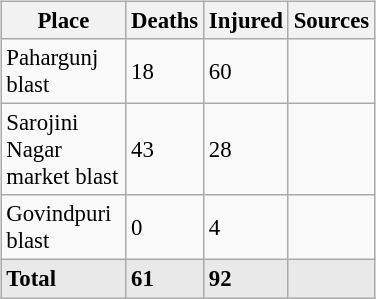<table class="wikitable" style="width: 250px; font-size: 95%; float: right;">
<tr>
<th>Place</th>
<th>Deaths</th>
<th>Injured</th>
<th>Sources</th>
</tr>
<tr>
<td>Pahargunj blast</td>
<td>18</td>
<td>60</td>
<td><small></small></td>
</tr>
<tr>
<td>Sarojini Nagar market blast</td>
<td>43</td>
<td>28</td>
<td><small></small></td>
</tr>
<tr>
<td>Govindpuri blast</td>
<td>0</td>
<td>4</td>
<td><small></small></td>
</tr>
<tr style="background: #E9E9E9;">
<td><strong>Total</strong></td>
<td><strong>61</strong></td>
<td style="background: #E9E9E9;"><strong>92</strong></td>
<td style="background: #E9E9E9;"><small></small></td>
</tr>
</table>
